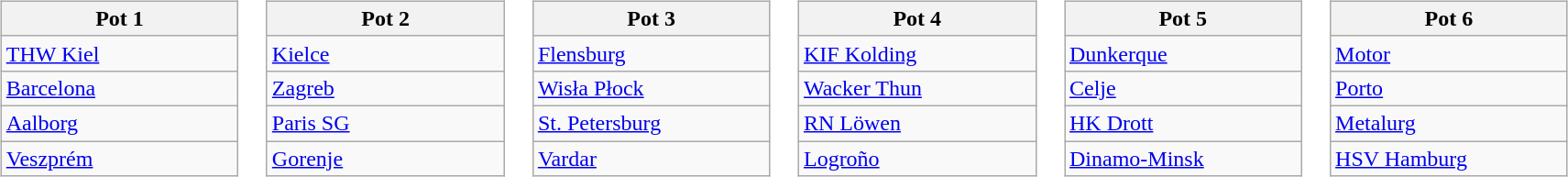<table>
<tr valign=top>
<td><br><table class="wikitable">
<tr>
<th width=165>Pot 1</th>
</tr>
<tr>
<td> <a href='#'>THW Kiel</a></td>
</tr>
<tr>
<td> <a href='#'>Barcelona</a></td>
</tr>
<tr>
<td> <a href='#'>Aalborg</a></td>
</tr>
<tr>
<td> <a href='#'>Veszprém</a></td>
</tr>
</table>
</td>
<td><br><table class="wikitable">
<tr>
<th width=165>Pot 2</th>
</tr>
<tr>
<td> <a href='#'>Kielce</a></td>
</tr>
<tr>
<td> <a href='#'>Zagreb</a></td>
</tr>
<tr>
<td> <a href='#'>Paris SG</a></td>
</tr>
<tr>
<td> <a href='#'>Gorenje</a></td>
</tr>
</table>
</td>
<td><br><table class="wikitable">
<tr>
<th width=165>Pot 3</th>
</tr>
<tr>
<td> <a href='#'>Flensburg</a></td>
</tr>
<tr>
<td> <a href='#'>Wisła Płock</a></td>
</tr>
<tr>
<td> <a href='#'>St. Petersburg</a></td>
</tr>
<tr>
<td> <a href='#'>Vardar</a></td>
</tr>
</table>
</td>
<td><br><table class="wikitable">
<tr>
<th width=165>Pot 4</th>
</tr>
<tr>
<td> <a href='#'>KIF Kolding</a></td>
</tr>
<tr>
<td> <a href='#'>Wacker Thun</a></td>
</tr>
<tr>
<td> <a href='#'>RN Löwen</a></td>
</tr>
<tr>
<td> <a href='#'>Logroño</a></td>
</tr>
</table>
</td>
<td><br><table class="wikitable">
<tr>
<th width=165>Pot 5</th>
</tr>
<tr>
<td> <a href='#'>Dunkerque</a></td>
</tr>
<tr>
<td> <a href='#'>Celje</a></td>
</tr>
<tr>
<td> <a href='#'>HK Drott</a></td>
</tr>
<tr>
<td> <a href='#'>Dinamo-Minsk</a></td>
</tr>
</table>
</td>
<td><br><table class="wikitable">
<tr>
<th width=165>Pot 6</th>
</tr>
<tr>
<td> <a href='#'>Motor</a></td>
</tr>
<tr>
<td> <a href='#'>Porto</a></td>
</tr>
<tr>
<td> <a href='#'>Metalurg</a></td>
</tr>
<tr>
<td> <a href='#'>HSV Hamburg</a></td>
</tr>
</table>
</td>
</tr>
</table>
